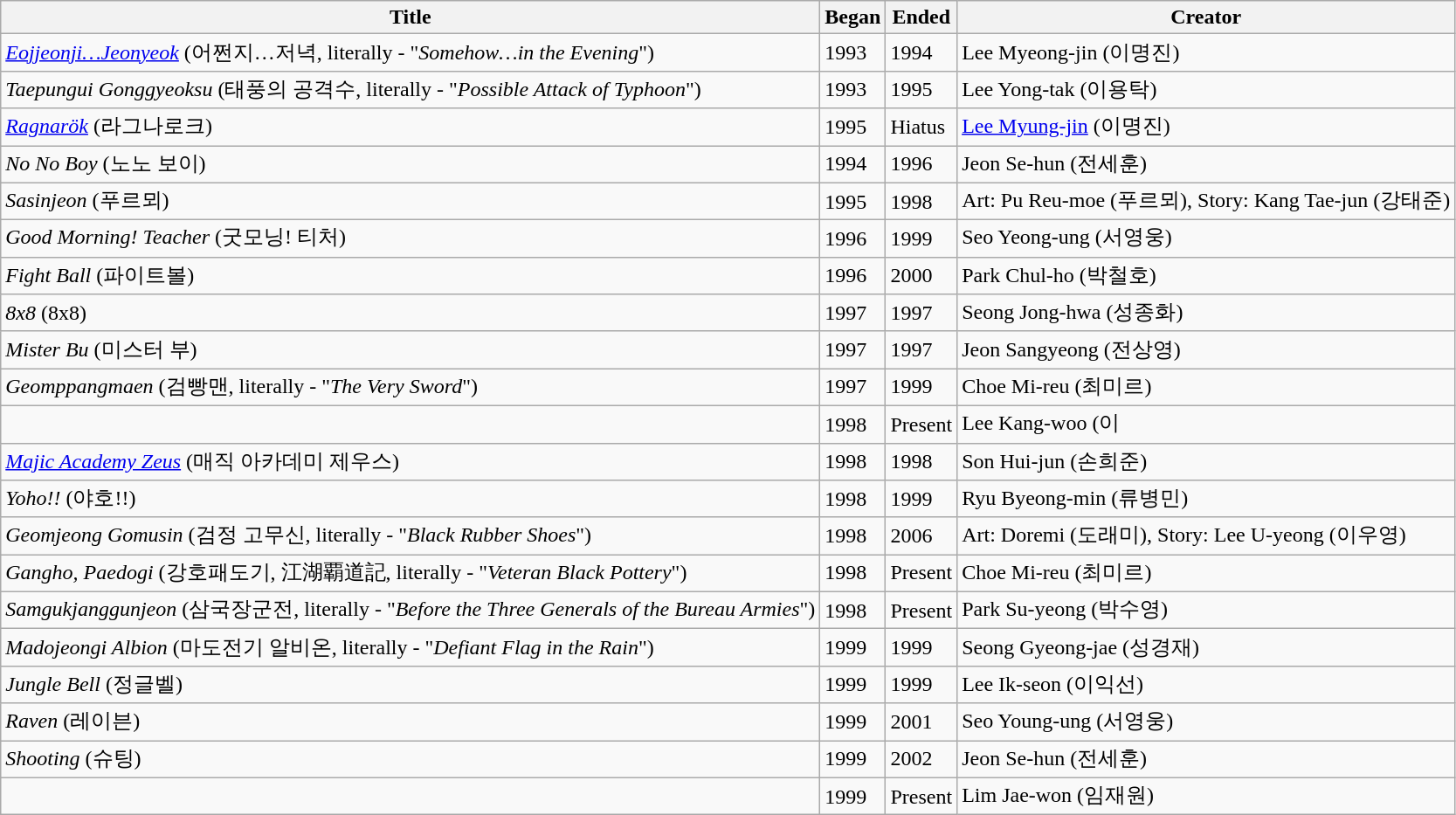<table class="wikitable sortable">
<tr>
<th>Title</th>
<th>Began</th>
<th>Ended</th>
<th>Creator</th>
</tr>
<tr>
<td><em><a href='#'>Eojjeonji…Jeonyeok</a></em> (어쩐지…저녁, literally - "<em>Somehow…in the Evening</em>")</td>
<td>1993</td>
<td>1994</td>
<td>Lee Myeong-jin (이명진)</td>
</tr>
<tr>
<td><em>Taepungui Gonggyeoksu</em> (태풍의 공격수, literally - "<em>Possible Attack of Typhoon</em>")</td>
<td>1993</td>
<td>1995</td>
<td>Lee Yong-tak (이용탁)</td>
</tr>
<tr>
<td><em><a href='#'>Ragnarök</a></em> (라그나로크)</td>
<td>1995</td>
<td>Hiatus</td>
<td><a href='#'>Lee Myung-jin</a> (이명진)</td>
</tr>
<tr>
<td><em>No No Boy</em> (노노 보이)</td>
<td>1994</td>
<td>1996</td>
<td>Jeon Se-hun (전세훈)</td>
</tr>
<tr>
<td><em>Sasinjeon</em> (푸르뫼)</td>
<td>1995</td>
<td>1998</td>
<td>Art: Pu Reu-moe (푸르뫼), Story: Kang Tae-jun (강태준)</td>
</tr>
<tr>
<td><em>Good Morning! Teacher</em> (굿모닝! 티처)</td>
<td>1996</td>
<td>1999</td>
<td>Seo Yeong-ung (서영웅)</td>
</tr>
<tr>
<td><em>Fight Ball</em> (파이트볼)</td>
<td>1996</td>
<td>2000</td>
<td>Park Chul-ho (박철호)</td>
</tr>
<tr>
<td><em>8x8</em> (8x8)</td>
<td>1997</td>
<td>1997</td>
<td>Seong Jong-hwa (성종화)</td>
</tr>
<tr>
<td><em>Mister Bu</em> (미스터 부)</td>
<td>1997</td>
<td>1997</td>
<td>Jeon Sangyeong (전상영)</td>
</tr>
<tr>
<td><em>Geomppangmaen</em> (검빵맨, literally - "<em>The Very Sword</em>")</td>
<td>1997</td>
<td>1999</td>
<td>Choe Mi-reu (최미르)</td>
</tr>
<tr>
<td></td>
<td>1998</td>
<td>Present</td>
<td>Lee Kang-woo (이</td>
</tr>
<tr>
<td><em><a href='#'>Majic Academy Zeus</a></em> (매직 아카데미 제우스)</td>
<td>1998</td>
<td>1998</td>
<td>Son Hui-jun (손희준)</td>
</tr>
<tr>
<td><em>Yoho!!</em> (야호!!)</td>
<td>1998</td>
<td>1999</td>
<td>Ryu Byeong-min (류병민)</td>
</tr>
<tr>
<td><em>Geomjeong Gomusin</em> (검정 고무신, literally - "<em>Black Rubber Shoes</em>")</td>
<td>1998</td>
<td>2006</td>
<td>Art: Doremi (도래미), Story: Lee U-yeong (이우영)</td>
</tr>
<tr>
<td><em>Gangho, Paedogi</em> (강호패도기, 江湖覇道記, literally - "<em>Veteran Black Pottery</em>")</td>
<td>1998</td>
<td>Present</td>
<td>Choe Mi-reu (최미르)</td>
</tr>
<tr>
<td><em>Samgukjanggunjeon</em> (삼국장군전, literally - "<em>Before the Three Generals of the Bureau Armies</em>")</td>
<td>1998</td>
<td>Present</td>
<td>Park Su-yeong (박수영)</td>
</tr>
<tr>
<td><em>Madojeongi Albion</em> (마도전기 알비온, literally - "<em>Defiant Flag in the Rain</em>")</td>
<td>1999</td>
<td>1999</td>
<td>Seong Gyeong-jae (성경재)</td>
</tr>
<tr>
<td><em>Jungle Bell</em> (정글벨)</td>
<td>1999</td>
<td>1999</td>
<td>Lee Ik-seon (이익선)</td>
</tr>
<tr>
<td><em>Raven</em> (레이븐)</td>
<td>1999</td>
<td>2001</td>
<td>Seo Young-ung (서영웅)</td>
</tr>
<tr>
<td><em>Shooting</em> (슈팅)</td>
<td>1999</td>
<td>2002</td>
<td>Jeon Se-hun (전세훈)</td>
</tr>
<tr>
<td></td>
<td>1999</td>
<td>Present</td>
<td>Lim Jae-won (임재원)</td>
</tr>
</table>
